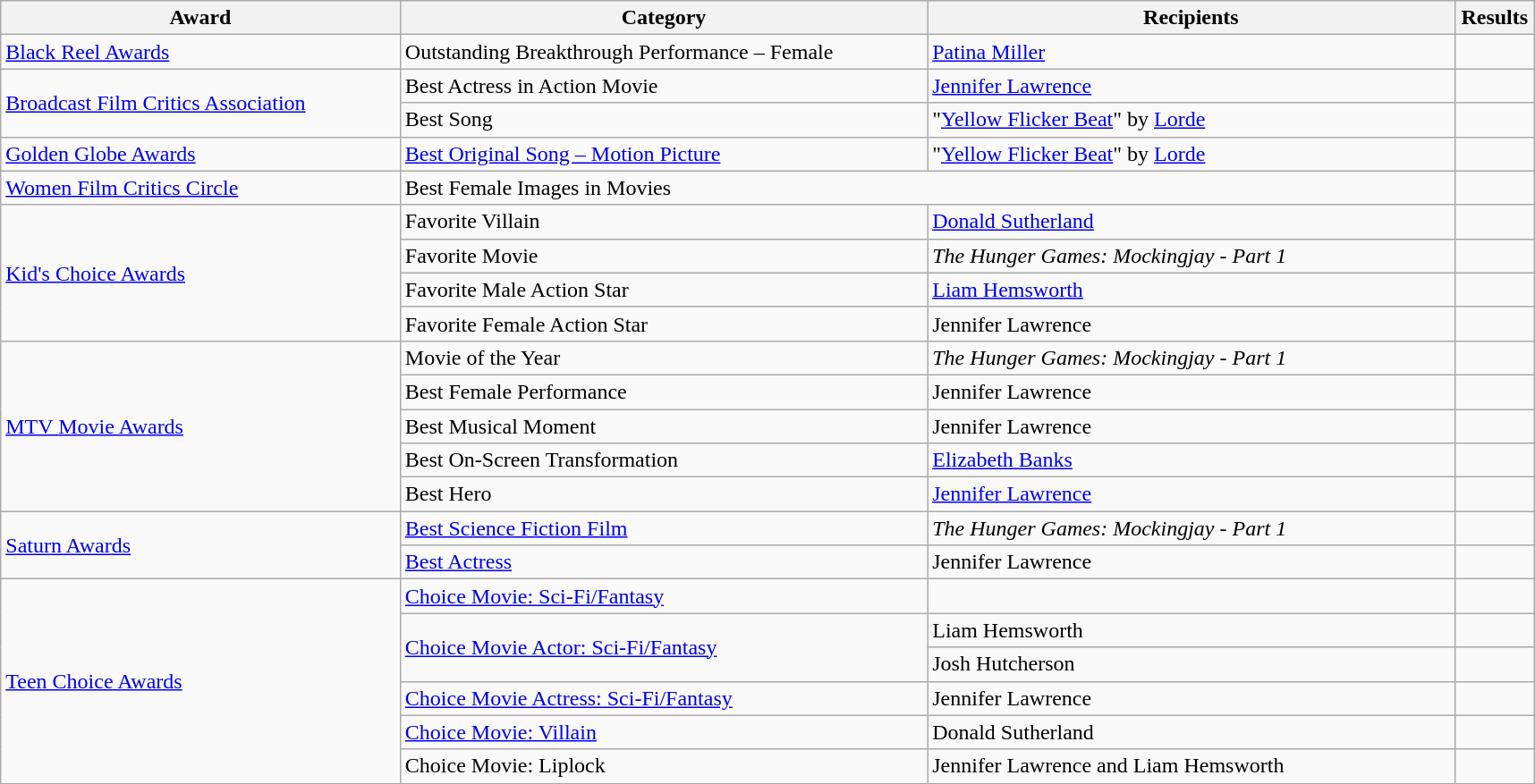<table class="wikitable plainrowheaders">
<tr>
<th scope="col" style="width:25%;">Award</th>
<th scope="col" style="width:33%;">Category</th>
<th scope="col" style="width:33%;">Recipients</th>
<th scope="col" style="width:5%;">Results</th>
</tr>
<tr>
<td><a href='#'>Black Reel Awards</a></td>
<td>Outstanding Breakthrough Performance – Female</td>
<td><a href='#'>Patina Miller</a></td>
<td></td>
</tr>
<tr>
<td rowspan=2><a href='#'>Broadcast Film Critics Association</a></td>
<td>Best Actress in Action Movie</td>
<td><a href='#'>Jennifer Lawrence</a></td>
<td></td>
</tr>
<tr>
<td>Best Song</td>
<td>"<a href='#'>Yellow Flicker Beat</a>" by <a href='#'>Lorde</a></td>
<td></td>
</tr>
<tr>
<td><a href='#'>Golden Globe Awards</a></td>
<td><a href='#'>Best Original Song – Motion Picture</a></td>
<td>"<a href='#'>Yellow Flicker Beat</a>" by <a href='#'>Lorde</a></td>
<td></td>
</tr>
<tr>
<td><a href='#'>Women Film Critics Circle</a></td>
<td colspan="2">Best Female Images in Movies</td>
<td></td>
</tr>
<tr>
<td rowspan=4><a href='#'>Kid's Choice Awards</a></td>
<td>Favorite Villain</td>
<td><a href='#'>Donald Sutherland</a></td>
<td></td>
</tr>
<tr>
<td>Favorite Movie</td>
<td><em>The Hunger Games: Mockingjay - Part 1</em></td>
<td></td>
</tr>
<tr>
<td>Favorite Male Action Star</td>
<td><a href='#'>Liam Hemsworth</a></td>
<td></td>
</tr>
<tr>
<td>Favorite Female Action Star</td>
<td>Jennifer Lawrence</td>
<td></td>
</tr>
<tr>
<td rowspan=5><a href='#'>MTV Movie Awards</a></td>
<td>Movie of the Year</td>
<td><em>The Hunger Games: Mockingjay - Part 1</em></td>
<td></td>
</tr>
<tr>
<td>Best Female Performance</td>
<td>Jennifer Lawrence</td>
<td></td>
</tr>
<tr>
<td>Best Musical Moment</td>
<td>Jennifer Lawrence</td>
<td></td>
</tr>
<tr>
<td>Best On-Screen Transformation</td>
<td><a href='#'>Elizabeth Banks</a></td>
<td></td>
</tr>
<tr>
<td>Best Hero</td>
<td><a href='#'>Jennifer Lawrence</a></td>
<td></td>
</tr>
<tr>
<td rowspan=2><a href='#'>Saturn Awards</a></td>
<td><a href='#'>Best Science Fiction Film</a></td>
<td><em>The Hunger Games: Mockingjay - Part 1</em></td>
<td></td>
</tr>
<tr>
<td><a href='#'>Best Actress</a></td>
<td>Jennifer Lawrence</td>
<td></td>
</tr>
<tr>
<td scope="row" rowspan="6"><a href='#'>Teen Choice Awards</a></td>
<td><a href='#'>Choice Movie: Sci-Fi/Fantasy</a></td>
<td></td>
<td></td>
</tr>
<tr>
<td rowspan="2"><a href='#'>Choice Movie Actor: Sci-Fi/Fantasy</a></td>
<td>Liam Hemsworth</td>
<td></td>
</tr>
<tr>
<td>Josh Hutcherson</td>
<td></td>
</tr>
<tr>
<td><a href='#'>Choice Movie Actress: Sci-Fi/Fantasy</a></td>
<td>Jennifer Lawrence</td>
<td></td>
</tr>
<tr>
<td><a href='#'>Choice Movie: Villain</a></td>
<td>Donald Sutherland</td>
<td></td>
</tr>
<tr>
<td>Choice Movie: Liplock</td>
<td>Jennifer Lawrence and Liam Hemsworth</td>
<td></td>
</tr>
</table>
